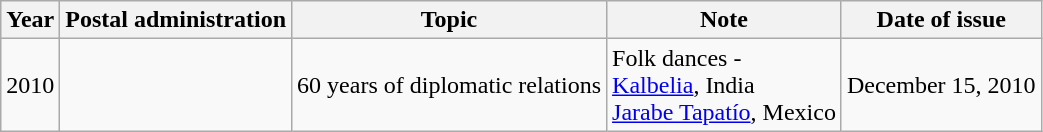<table class="wikitable">
<tr>
<th>Year</th>
<th>Postal administration</th>
<th>Topic</th>
<th>Note</th>
<th>Date of issue</th>
</tr>
<tr>
<td>2010</td>
<td></td>
<td>60 years of diplomatic relations</td>
<td>Folk dances - <br><a href='#'>Kalbelia</a>, India <br><a href='#'>Jarabe Tapatío</a>, Mexico</td>
<td>December 15, 2010</td>
</tr>
</table>
